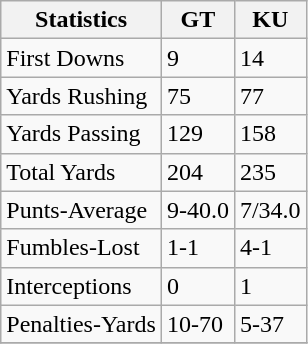<table class="wikitable">
<tr>
<th>Statistics</th>
<th>GT</th>
<th>KU</th>
</tr>
<tr>
<td>First Downs</td>
<td>9</td>
<td>14</td>
</tr>
<tr>
<td>Yards Rushing</td>
<td>75</td>
<td>77</td>
</tr>
<tr>
<td>Yards Passing</td>
<td>129</td>
<td>158</td>
</tr>
<tr>
<td>Total Yards</td>
<td>204</td>
<td>235</td>
</tr>
<tr>
<td>Punts-Average</td>
<td>9-40.0</td>
<td>7/34.0</td>
</tr>
<tr>
<td>Fumbles-Lost</td>
<td>1-1</td>
<td>4-1</td>
</tr>
<tr>
<td>Interceptions</td>
<td>0</td>
<td>1</td>
</tr>
<tr>
<td>Penalties-Yards</td>
<td>10-70</td>
<td>5-37</td>
</tr>
<tr>
</tr>
</table>
